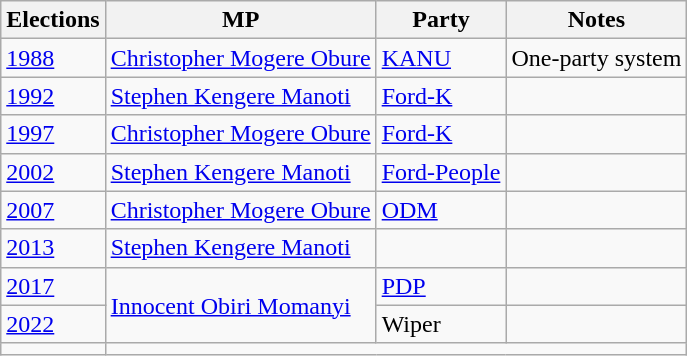<table class="wikitable">
<tr>
<th>Elections</th>
<th>MP </th>
<th>Party</th>
<th>Notes</th>
</tr>
<tr>
<td><a href='#'>1988</a></td>
<td><a href='#'>Christopher Mogere Obure</a></td>
<td><a href='#'>KANU</a></td>
<td>One-party system</td>
</tr>
<tr>
<td><a href='#'>1992</a></td>
<td><a href='#'>Stephen Kengere Manoti</a></td>
<td><a href='#'>Ford-K</a></td>
<td></td>
</tr>
<tr>
<td><a href='#'>1997</a></td>
<td><a href='#'>Christopher Mogere Obure</a></td>
<td><a href='#'>Ford-K</a></td>
<td></td>
</tr>
<tr>
<td><a href='#'>2002</a></td>
<td><a href='#'>Stephen Kengere Manoti</a></td>
<td><a href='#'>Ford-People</a></td>
<td></td>
</tr>
<tr>
<td><a href='#'>2007</a></td>
<td><a href='#'>Christopher Mogere Obure</a></td>
<td><a href='#'>ODM</a></td>
<td></td>
</tr>
<tr>
<td><a href='#'>2013</a></td>
<td><a href='#'>Stephen Kengere Manoti</a></td>
<td></td>
<td></td>
</tr>
<tr>
<td><a href='#'>2017</a></td>
<td rowspan="2"><a href='#'>Innocent Obiri Momanyi</a></td>
<td><a href='#'>PDP</a></td>
<td></td>
</tr>
<tr>
<td><a href='#'>2022</a></td>
<td>Wiper</td>
<td></td>
</tr>
<tr>
<td></td>
</tr>
</table>
